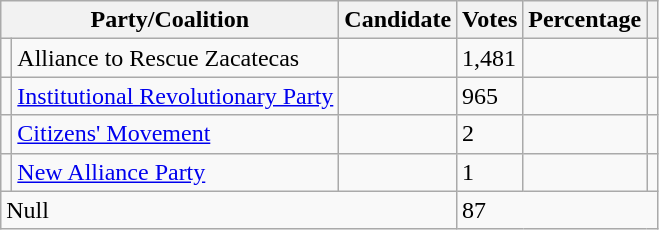<table class="wikitable">
<tr>
<th colspan="2"><strong>Party/Coalition</strong></th>
<th><strong>Candidate</strong></th>
<th><strong>Votes</strong></th>
<th><strong>Percentage</strong></th>
<th></th>
</tr>
<tr>
<td></td>
<td>Alliance to Rescue Zacatecas</td>
<td></td>
<td>1,481</td>
<td></td>
<td></td>
</tr>
<tr>
<td></td>
<td><a href='#'>Institutional Revolutionary Party</a></td>
<td></td>
<td>965</td>
<td></td>
<td></td>
</tr>
<tr>
<td></td>
<td><a href='#'>Citizens' Movement</a></td>
<td></td>
<td>2</td>
<td></td>
</tr>
<tr>
<td></td>
<td><a href='#'>New Alliance Party</a></td>
<td></td>
<td>1</td>
<td></td>
<td></td>
</tr>
<tr>
<td colspan="3">Null</td>
<td colspan="3">87</td>
</tr>
</table>
